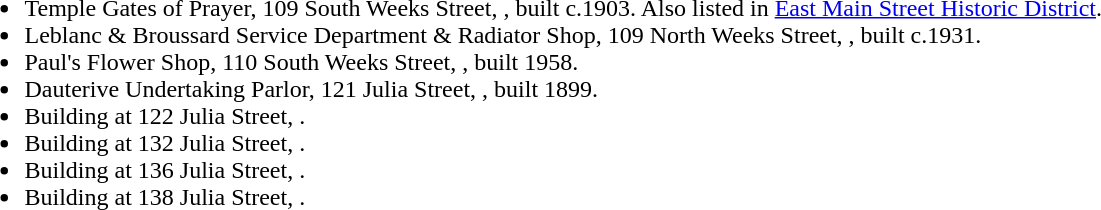<table>
<tr valign="top">
<td><br><ul><li>Temple Gates of Prayer, 109 South Weeks Street, , built c.1903. Also listed in <a href='#'>East Main Street Historic District</a>.</li><li>Leblanc & Broussard Service Department & Radiator Shop, 109 North Weeks Street, , built c.1931.</li><li>Paul's Flower Shop, 110 South Weeks Street, , built 1958.</li><li>Dauterive Undertaking Parlor, 121 Julia Street, , built 1899.</li><li>Building at 122 Julia Street, .</li><li>Building at 132 Julia Street, .</li><li>Building at 136 Julia Street, .</li><li>Building at 138 Julia Street, .</li></ul></td>
</tr>
</table>
